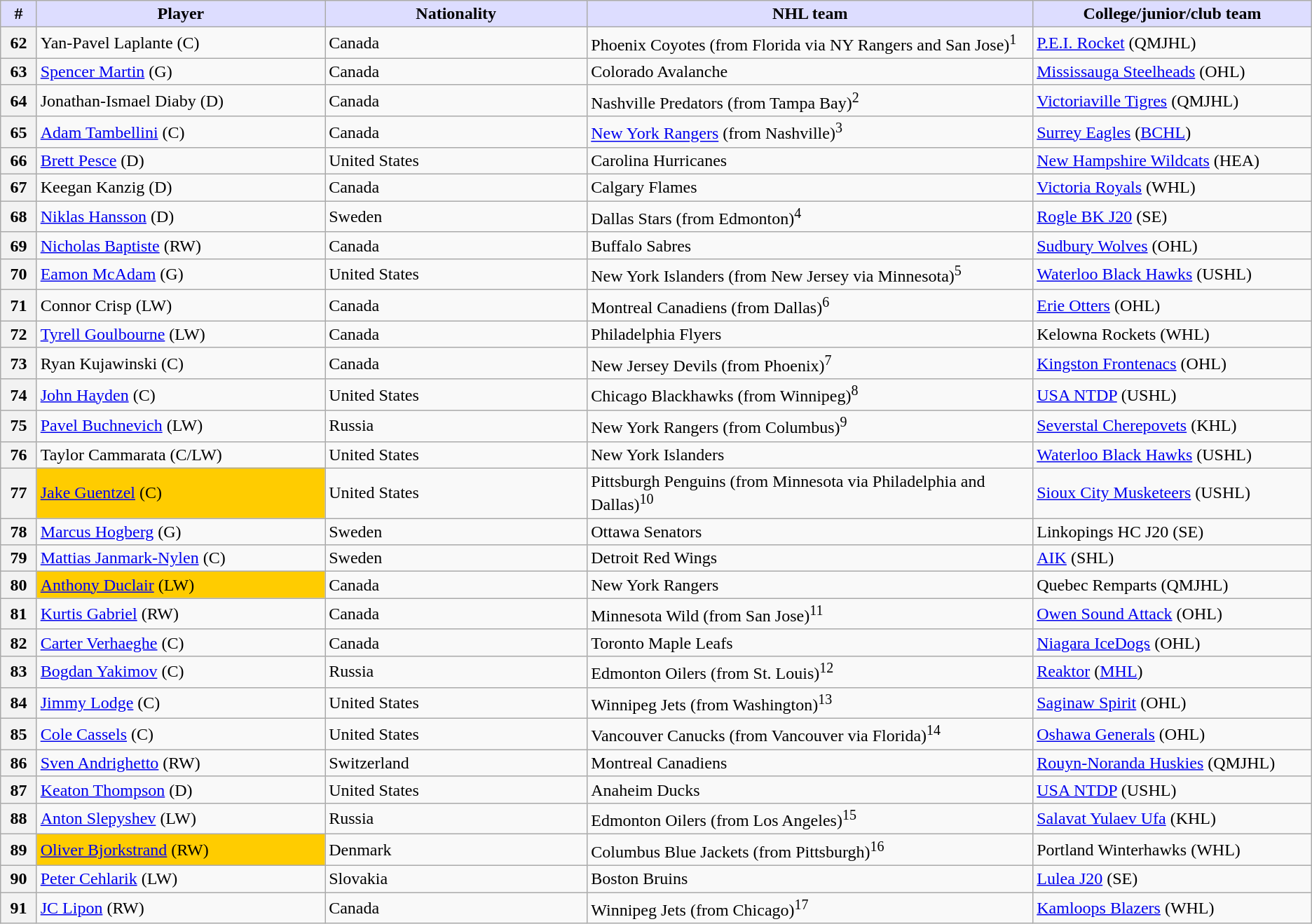<table class="wikitable">
<tr>
<th style="background:#ddf; width:2.75%;">#</th>
<th style="background:#ddf; width:22.0%;">Player</th>
<th style="background:#ddf; width:20.0%;">Nationality</th>
<th style="background:#ddf; width:34.0%;">NHL team</th>
<th style="background:#ddf; width:100.0%;">College/junior/club team</th>
</tr>
<tr>
<th>62</th>
<td>Yan-Pavel Laplante (C)</td>
<td> Canada</td>
<td>Phoenix Coyotes (from Florida via NY Rangers and San Jose)<sup>1</sup></td>
<td><a href='#'>P.E.I. Rocket</a> (QMJHL)</td>
</tr>
<tr>
<th>63</th>
<td><a href='#'>Spencer Martin</a> (G)</td>
<td> Canada</td>
<td>Colorado Avalanche</td>
<td><a href='#'>Mississauga Steelheads</a> (OHL)</td>
</tr>
<tr>
<th>64</th>
<td>Jonathan-Ismael Diaby (D)</td>
<td> Canada</td>
<td>Nashville Predators (from Tampa Bay)<sup>2</sup></td>
<td><a href='#'>Victoriaville Tigres</a> (QMJHL)</td>
</tr>
<tr>
<th>65</th>
<td><a href='#'>Adam Tambellini</a> (C)</td>
<td> Canada</td>
<td><a href='#'>New York Rangers</a> (from Nashville)<sup>3</sup></td>
<td><a href='#'>Surrey Eagles</a> (<a href='#'>BCHL</a>)</td>
</tr>
<tr>
<th>66</th>
<td><a href='#'>Brett Pesce</a> (D)</td>
<td> United States</td>
<td>Carolina Hurricanes</td>
<td><a href='#'>New Hampshire Wildcats</a> (HEA)</td>
</tr>
<tr>
<th>67</th>
<td>Keegan Kanzig (D)</td>
<td> Canada</td>
<td>Calgary Flames</td>
<td><a href='#'>Victoria Royals</a> (WHL)</td>
</tr>
<tr>
<th>68</th>
<td><a href='#'>Niklas Hansson</a> (D)</td>
<td> Sweden</td>
<td>Dallas Stars (from Edmonton)<sup>4</sup></td>
<td><a href='#'>Rogle BK J20</a> (SE)</td>
</tr>
<tr>
<th>69</th>
<td><a href='#'>Nicholas Baptiste</a> (RW)</td>
<td> Canada</td>
<td>Buffalo Sabres</td>
<td><a href='#'>Sudbury Wolves</a> (OHL)</td>
</tr>
<tr>
<th>70</th>
<td><a href='#'>Eamon McAdam</a> (G)</td>
<td> United States</td>
<td>New York Islanders (from New Jersey via Minnesota)<sup>5</sup></td>
<td><a href='#'>Waterloo Black Hawks</a> (USHL)</td>
</tr>
<tr>
<th>71</th>
<td>Connor Crisp (LW)</td>
<td> Canada</td>
<td>Montreal Canadiens (from Dallas)<sup>6</sup></td>
<td><a href='#'>Erie Otters</a> (OHL)</td>
</tr>
<tr>
<th>72</th>
<td><a href='#'>Tyrell Goulbourne</a> (LW)</td>
<td> Canada</td>
<td>Philadelphia Flyers</td>
<td>Kelowna Rockets (WHL)</td>
</tr>
<tr>
<th>73</th>
<td>Ryan Kujawinski (C)</td>
<td> Canada</td>
<td>New Jersey Devils (from Phoenix)<sup>7</sup></td>
<td><a href='#'>Kingston Frontenacs</a> (OHL)</td>
</tr>
<tr>
<th>74</th>
<td><a href='#'>John Hayden</a> (C)</td>
<td> United States</td>
<td>Chicago Blackhawks (from Winnipeg)<sup>8</sup></td>
<td><a href='#'>USA NTDP</a> (USHL)</td>
</tr>
<tr>
<th>75</th>
<td><a href='#'>Pavel Buchnevich</a> (LW)</td>
<td> Russia</td>
<td>New York Rangers (from Columbus)<sup>9</sup></td>
<td><a href='#'>Severstal Cherepovets</a> (KHL)</td>
</tr>
<tr>
<th>76</th>
<td>Taylor Cammarata (C/LW)</td>
<td> United States</td>
<td>New York Islanders</td>
<td><a href='#'>Waterloo Black Hawks</a> (USHL)</td>
</tr>
<tr>
<th>77</th>
<td bgcolor="#FFCC00"><a href='#'>Jake Guentzel</a> (C)</td>
<td> United States</td>
<td>Pittsburgh Penguins (from Minnesota via Philadelphia and Dallas)<sup>10</sup></td>
<td><a href='#'>Sioux City Musketeers</a> (USHL)</td>
</tr>
<tr>
<th>78</th>
<td><a href='#'>Marcus Hogberg</a> (G)</td>
<td> Sweden</td>
<td>Ottawa Senators</td>
<td>Linkopings HC J20 (SE)</td>
</tr>
<tr>
<th>79</th>
<td><a href='#'>Mattias Janmark-Nylen</a> (C)</td>
<td> Sweden</td>
<td>Detroit Red Wings</td>
<td><a href='#'>AIK</a> (SHL)</td>
</tr>
<tr>
<th>80</th>
<td bgcolor="#FFCC00"><a href='#'>Anthony Duclair</a> (LW)</td>
<td> Canada</td>
<td>New York Rangers</td>
<td>Quebec Remparts (QMJHL)</td>
</tr>
<tr>
<th>81</th>
<td><a href='#'>Kurtis Gabriel</a> (RW)</td>
<td> Canada</td>
<td>Minnesota Wild (from San Jose)<sup>11</sup></td>
<td><a href='#'>Owen Sound Attack</a> (OHL)</td>
</tr>
<tr>
<th>82</th>
<td><a href='#'>Carter Verhaeghe</a> (C)</td>
<td> Canada</td>
<td>Toronto Maple Leafs</td>
<td><a href='#'>Niagara IceDogs</a> (OHL)</td>
</tr>
<tr>
<th>83</th>
<td><a href='#'>Bogdan Yakimov</a> (C)</td>
<td> Russia</td>
<td>Edmonton Oilers (from St. Louis)<sup>12</sup></td>
<td><a href='#'>Reaktor</a> (<a href='#'>MHL</a>)</td>
</tr>
<tr>
<th>84</th>
<td><a href='#'>Jimmy Lodge</a> (C)</td>
<td> United States</td>
<td>Winnipeg Jets (from Washington)<sup>13</sup></td>
<td><a href='#'>Saginaw Spirit</a> (OHL)</td>
</tr>
<tr>
<th>85</th>
<td><a href='#'>Cole Cassels</a> (C)</td>
<td> United States</td>
<td>Vancouver Canucks (from Vancouver via Florida)<sup>14</sup></td>
<td><a href='#'>Oshawa Generals</a> (OHL)</td>
</tr>
<tr>
<th>86</th>
<td><a href='#'>Sven Andrighetto</a> (RW)</td>
<td> Switzerland</td>
<td>Montreal Canadiens</td>
<td><a href='#'>Rouyn-Noranda Huskies</a> (QMJHL)</td>
</tr>
<tr>
<th>87</th>
<td><a href='#'>Keaton Thompson</a> (D)</td>
<td> United States</td>
<td>Anaheim Ducks</td>
<td><a href='#'>USA NTDP</a> (USHL)</td>
</tr>
<tr>
<th>88</th>
<td><a href='#'>Anton Slepyshev</a> (LW)</td>
<td> Russia</td>
<td>Edmonton Oilers (from Los Angeles)<sup>15</sup></td>
<td><a href='#'>Salavat Yulaev Ufa</a> (KHL)</td>
</tr>
<tr>
<th>89</th>
<td bgcolor="#FFCC00"><a href='#'>Oliver Bjorkstrand</a> (RW)</td>
<td> Denmark</td>
<td>Columbus Blue Jackets (from Pittsburgh)<sup>16</sup></td>
<td>Portland Winterhawks (WHL)</td>
</tr>
<tr>
<th>90</th>
<td><a href='#'>Peter Cehlarik</a> (LW)</td>
<td> Slovakia</td>
<td>Boston Bruins</td>
<td><a href='#'>Lulea J20</a> (SE)</td>
</tr>
<tr>
<th>91</th>
<td><a href='#'>JC Lipon</a> (RW)</td>
<td> Canada</td>
<td>Winnipeg Jets (from Chicago)<sup>17</sup></td>
<td><a href='#'>Kamloops Blazers</a> (WHL)</td>
</tr>
</table>
